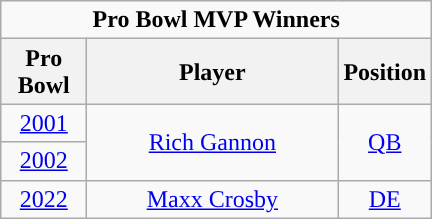<table class="wikitable sortable" style="text-align:center">
<tr>
<td colspan="3"><strong>Pro Bowl MVP Winners</strong></td>
</tr>
<tr>
<th style="width:50px; ">Pro Bowl</th>
<th style="width:160px; ">Player</th>
<th style="width:50px; ">Position</th>
</tr>
<tr>
<td><a href='#'>2001</a></td>
<td rowspan=2><a href='#'>Rich Gannon</a></td>
<td rowspan=2><a href='#'>QB</a></td>
</tr>
<tr>
<td><a href='#'>2002</a></td>
</tr>
<tr>
<td><a href='#'>2022</a></td>
<td><a href='#'>Maxx Crosby</a></td>
<td><a href='#'>DE</a></td>
</tr>
</table>
